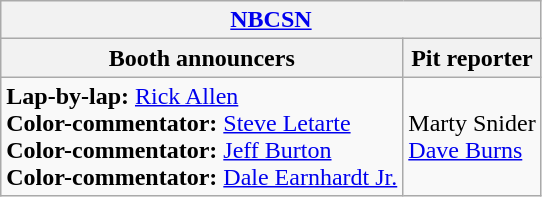<table class="wikitable">
<tr>
<th colspan="2"><a href='#'>NBCSN</a></th>
</tr>
<tr>
<th>Booth announcers</th>
<th>Pit reporter</th>
</tr>
<tr>
<td><strong>Lap-by-lap:</strong> <a href='#'>Rick Allen</a><br><strong>Color-commentator:</strong> <a href='#'>Steve Letarte</a><br><strong>Color-commentator:</strong> <a href='#'>Jeff Burton</a><br><strong>Color-commentator:</strong> <a href='#'>Dale Earnhardt Jr.</a></td>
<td>Marty Snider<br><a href='#'>Dave Burns</a></td>
</tr>
</table>
